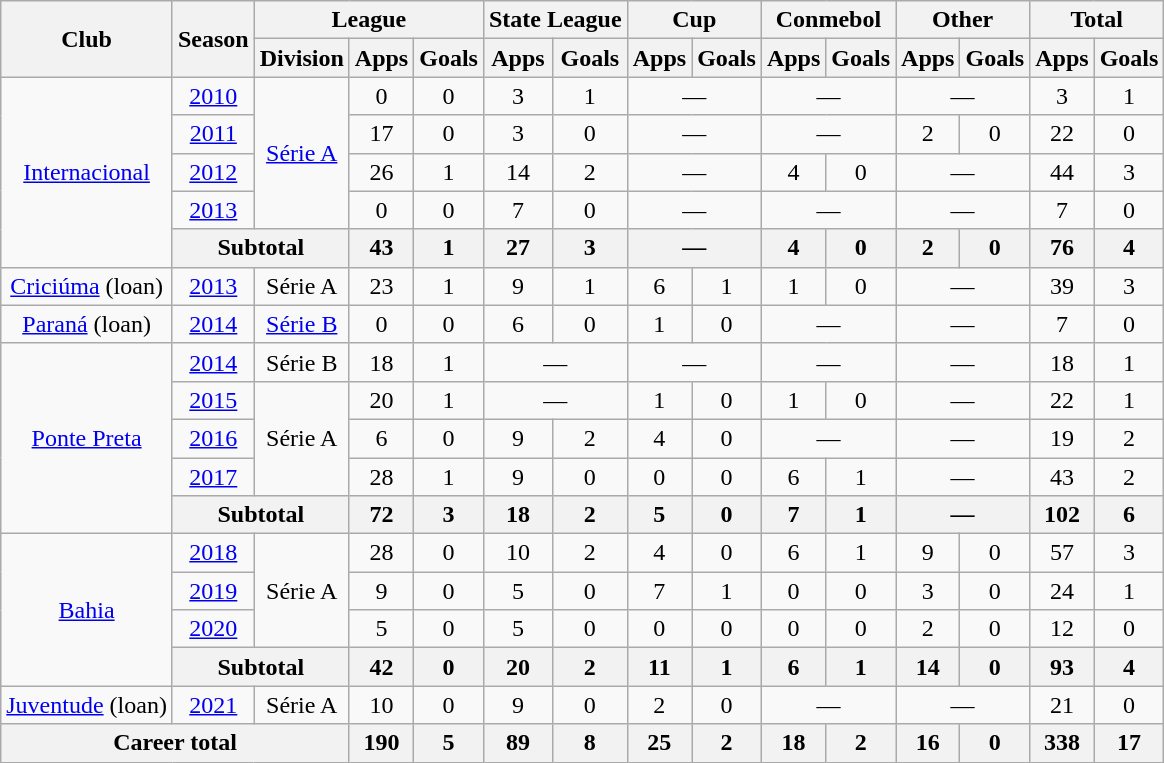<table class="wikitable" style="text-align: center;">
<tr>
<th rowspan="2">Club</th>
<th rowspan="2">Season</th>
<th colspan="3">League</th>
<th colspan="2">State League</th>
<th colspan="2">Cup</th>
<th colspan="2">Conmebol</th>
<th colspan="2">Other</th>
<th colspan="2">Total</th>
</tr>
<tr>
<th>Division</th>
<th>Apps</th>
<th>Goals</th>
<th>Apps</th>
<th>Goals</th>
<th>Apps</th>
<th>Goals</th>
<th>Apps</th>
<th>Goals</th>
<th>Apps</th>
<th>Goals</th>
<th>Apps</th>
<th>Goals</th>
</tr>
<tr>
<td rowspan=5 valign="center"><a href='#'>Internacional</a></td>
<td><a href='#'>2010</a></td>
<td rowspan=4><a href='#'>Série A</a></td>
<td>0</td>
<td>0</td>
<td>3</td>
<td>1</td>
<td colspan="2">—</td>
<td colspan="2">—</td>
<td colspan="2">—</td>
<td>3</td>
<td>1</td>
</tr>
<tr>
<td><a href='#'>2011</a></td>
<td>17</td>
<td>0</td>
<td>3</td>
<td>0</td>
<td colspan="2">—</td>
<td colspan="2">—</td>
<td>2</td>
<td>0</td>
<td>22</td>
<td>0</td>
</tr>
<tr>
<td><a href='#'>2012</a></td>
<td>26</td>
<td>1</td>
<td>14</td>
<td>2</td>
<td colspan="2">—</td>
<td>4</td>
<td>0</td>
<td colspan="2">—</td>
<td>44</td>
<td>3</td>
</tr>
<tr>
<td><a href='#'>2013</a></td>
<td>0</td>
<td>0</td>
<td>7</td>
<td>0</td>
<td colspan="2">—</td>
<td colspan="2">—</td>
<td colspan="2">—</td>
<td>7</td>
<td>0</td>
</tr>
<tr>
<th colspan="2">Subtotal</th>
<th>43</th>
<th>1</th>
<th>27</th>
<th>3</th>
<th colspan="2">—</th>
<th>4</th>
<th>0</th>
<th>2</th>
<th>0</th>
<th>76</th>
<th>4</th>
</tr>
<tr>
<td valign="center"><a href='#'>Criciúma</a> (loan)</td>
<td><a href='#'>2013</a></td>
<td>Série A</td>
<td>23</td>
<td>1</td>
<td>9</td>
<td>1</td>
<td>6</td>
<td>1</td>
<td>1</td>
<td>0</td>
<td colspan="2">—</td>
<td>39</td>
<td>3</td>
</tr>
<tr>
<td valign="center"><a href='#'>Paraná</a> (loan)</td>
<td><a href='#'>2014</a></td>
<td><a href='#'>Série B</a></td>
<td>0</td>
<td>0</td>
<td>6</td>
<td>0</td>
<td>1</td>
<td>0</td>
<td colspan="2">—</td>
<td colspan="2">—</td>
<td>7</td>
<td>0</td>
</tr>
<tr>
<td rowspan=5 valign="center"><a href='#'>Ponte Preta</a></td>
<td><a href='#'>2014</a></td>
<td>Série B</td>
<td>18</td>
<td>1</td>
<td colspan="2">—</td>
<td colspan="2">—</td>
<td colspan="2">—</td>
<td colspan="2">—</td>
<td>18</td>
<td>1</td>
</tr>
<tr>
<td><a href='#'>2015</a></td>
<td rowspan=3>Série A</td>
<td>20</td>
<td>1</td>
<td colspan="2">—</td>
<td>1</td>
<td>0</td>
<td>1</td>
<td>0</td>
<td colspan="2">—</td>
<td>22</td>
<td>1</td>
</tr>
<tr>
<td><a href='#'>2016</a></td>
<td>6</td>
<td>0</td>
<td>9</td>
<td>2</td>
<td>4</td>
<td>0</td>
<td colspan="2">—</td>
<td colspan="2">—</td>
<td>19</td>
<td>2</td>
</tr>
<tr>
<td><a href='#'>2017</a></td>
<td>28</td>
<td>1</td>
<td>9</td>
<td>0</td>
<td>0</td>
<td>0</td>
<td>6</td>
<td>1</td>
<td colspan="2">—</td>
<td>43</td>
<td>2</td>
</tr>
<tr>
<th colspan="2">Subtotal</th>
<th>72</th>
<th>3</th>
<th>18</th>
<th>2</th>
<th>5</th>
<th>0</th>
<th>7</th>
<th>1</th>
<th colspan="2">—</th>
<th>102</th>
<th>6</th>
</tr>
<tr>
<td rowspan=4 valign="center"><a href='#'>Bahia</a></td>
<td><a href='#'>2018</a></td>
<td rowspan=3>Série A</td>
<td>28</td>
<td>0</td>
<td>10</td>
<td>2</td>
<td>4</td>
<td>0</td>
<td>6</td>
<td>1</td>
<td>9</td>
<td>0</td>
<td>57</td>
<td>3</td>
</tr>
<tr>
<td><a href='#'>2019</a></td>
<td>9</td>
<td>0</td>
<td>5</td>
<td>0</td>
<td>7</td>
<td>1</td>
<td>0</td>
<td>0</td>
<td>3</td>
<td>0</td>
<td>24</td>
<td>1</td>
</tr>
<tr>
<td><a href='#'>2020</a></td>
<td>5</td>
<td>0</td>
<td>5</td>
<td>0</td>
<td>0</td>
<td>0</td>
<td>0</td>
<td>0</td>
<td>2</td>
<td>0</td>
<td>12</td>
<td>0</td>
</tr>
<tr>
<th colspan="2">Subtotal</th>
<th>42</th>
<th>0</th>
<th>20</th>
<th>2</th>
<th>11</th>
<th>1</th>
<th>6</th>
<th>1</th>
<th>14</th>
<th>0</th>
<th>93</th>
<th>4</th>
</tr>
<tr>
<td valign="center"><a href='#'>Juventude</a> (loan)</td>
<td><a href='#'>2021</a></td>
<td>Série A</td>
<td>10</td>
<td>0</td>
<td>9</td>
<td>0</td>
<td>2</td>
<td>0</td>
<td colspan="2">—</td>
<td colspan="2">—</td>
<td>21</td>
<td>0</td>
</tr>
<tr>
<th colspan="3"><strong>Career total</strong></th>
<th>190</th>
<th>5</th>
<th>89</th>
<th>8</th>
<th>25</th>
<th>2</th>
<th>18</th>
<th>2</th>
<th>16</th>
<th>0</th>
<th>338</th>
<th>17</th>
</tr>
</table>
